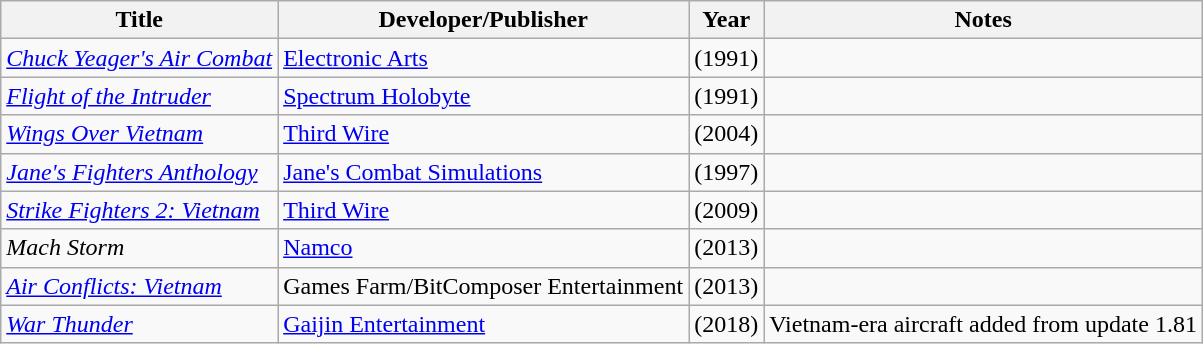<table class="wikitable sortable">
<tr>
<th>Title</th>
<th>Developer/Publisher</th>
<th>Year</th>
<th>Notes</th>
</tr>
<tr>
<td><em><a href='#'>Chuck Yeager's Air Combat</a></em></td>
<td><a href='#'>Electronic Arts</a></td>
<td>(1991)</td>
<td></td>
</tr>
<tr>
<td><em><a href='#'>Flight of the Intruder</a></em></td>
<td><a href='#'>Spectrum Holobyte</a></td>
<td>(1991)</td>
<td></td>
</tr>
<tr>
<td><em><a href='#'>Wings Over Vietnam</a></em></td>
<td><a href='#'>Third Wire</a></td>
<td>(2004)</td>
<td></td>
</tr>
<tr>
<td><em><a href='#'>Jane's Fighters Anthology</a></em></td>
<td><a href='#'>Jane's Combat Simulations</a></td>
<td>(1997)</td>
<td></td>
</tr>
<tr>
<td><em><a href='#'>Strike Fighters 2: Vietnam</a></em></td>
<td><a href='#'>Third Wire</a></td>
<td>(2009)</td>
<td></td>
</tr>
<tr>
<td><em>Mach Storm</em></td>
<td><a href='#'>Namco</a></td>
<td>(2013)</td>
<td></td>
</tr>
<tr>
<td><em><a href='#'>Air Conflicts: Vietnam</a></em></td>
<td>Games Farm/BitComposer Entertainment</td>
<td>(2013)</td>
<td></td>
</tr>
<tr>
<td><em><a href='#'>War Thunder</a></em></td>
<td><a href='#'>Gaijin Entertainment</a></td>
<td>(2018)</td>
<td>Vietnam-era aircraft added from update 1.81</td>
</tr>
</table>
